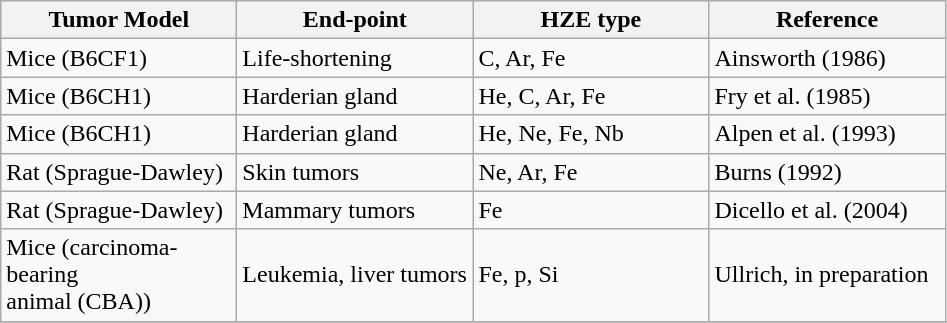<table class="wikitable" >
<tr>
<th scope="col" width="150">Tumor Model</th>
<th scope="col" width="150">End-point</th>
<th scope="col" width="150">HZE type</th>
<th scope="col" width="150">Reference</th>
</tr>
<tr>
<td>Mice (B6CF1)</td>
<td>Life-shortening</td>
<td>C, Ar, Fe</td>
<td>Ainsworth (1986) </td>
</tr>
<tr>
<td>Mice (B6CH1)</td>
<td>Harderian gland</td>
<td>He, C, Ar, Fe</td>
<td>Fry et al. (1985) </td>
</tr>
<tr>
<td>Mice (B6CH1)</td>
<td>Harderian gland</td>
<td>He, Ne, Fe, Nb</td>
<td>Alpen et al. (1993) </td>
</tr>
<tr>
<td>Rat (Sprague-Dawley)</td>
<td>Skin tumors</td>
<td>Ne, Ar, Fe</td>
<td>Burns (1992)</td>
</tr>
<tr>
<td>Rat (Sprague-Dawley)</td>
<td>Mammary tumors</td>
<td>Fe</td>
<td>Dicello et al. (2004)</td>
</tr>
<tr>
<td>Mice (carcinoma-bearing<br>animal (CBA))</td>
<td>Leukemia, liver tumors</td>
<td>Fe, p, Si</td>
<td>Ullrich, in preparation </td>
</tr>
<tr>
</tr>
</table>
